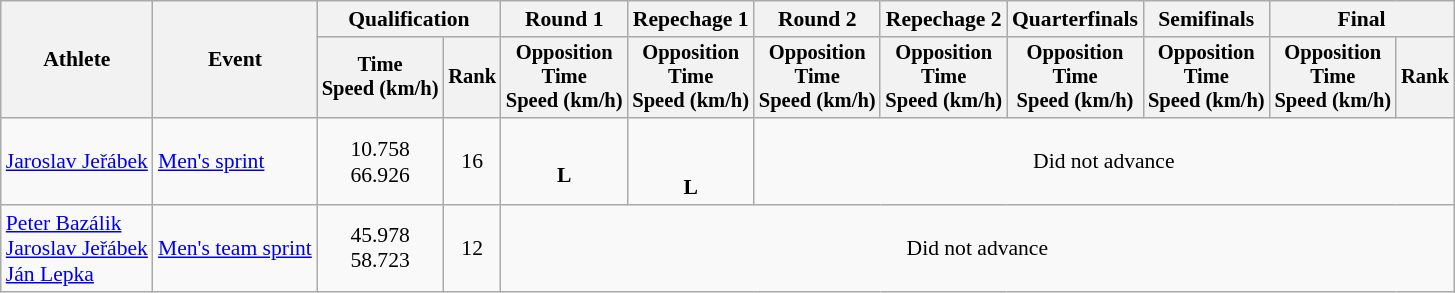<table class="wikitable" style="font-size:90%">
<tr>
<th rowspan="2">Athlete</th>
<th rowspan="2">Event</th>
<th colspan=2>Qualification</th>
<th>Round 1</th>
<th>Repechage 1</th>
<th>Round 2</th>
<th>Repechage 2</th>
<th>Quarterfinals</th>
<th>Semifinals</th>
<th colspan=2>Final</th>
</tr>
<tr style="font-size:95%">
<th>Time<br>Speed (km/h)</th>
<th>Rank</th>
<th>Opposition<br>Time<br>Speed (km/h)</th>
<th>Opposition<br>Time<br>Speed (km/h)</th>
<th>Opposition<br>Time<br>Speed (km/h)</th>
<th>Opposition<br>Time<br>Speed (km/h)</th>
<th>Opposition<br>Time<br>Speed (km/h)</th>
<th>Opposition<br>Time<br>Speed (km/h)</th>
<th>Opposition<br>Time<br>Speed (km/h)</th>
<th>Rank</th>
</tr>
<tr align=center>
<td align=left><a href='#'>Jaroslav Jeřábek</a></td>
<td align=left><a href='#'>Men's sprint</a></td>
<td>10.758<br>66.926</td>
<td>16</td>
<td><br><strong>L</strong></td>
<td><br><br><strong>L</strong></td>
<td colspan=6>Did not advance</td>
</tr>
<tr align=center>
<td align=left><a href='#'>Peter Bazálik</a><br><a href='#'>Jaroslav Jeřábek</a><br><a href='#'>Ján Lepka</a></td>
<td align=left><a href='#'>Men's team sprint</a></td>
<td>45.978<br>58.723</td>
<td>12</td>
<td colspan=8>Did not advance</td>
</tr>
</table>
